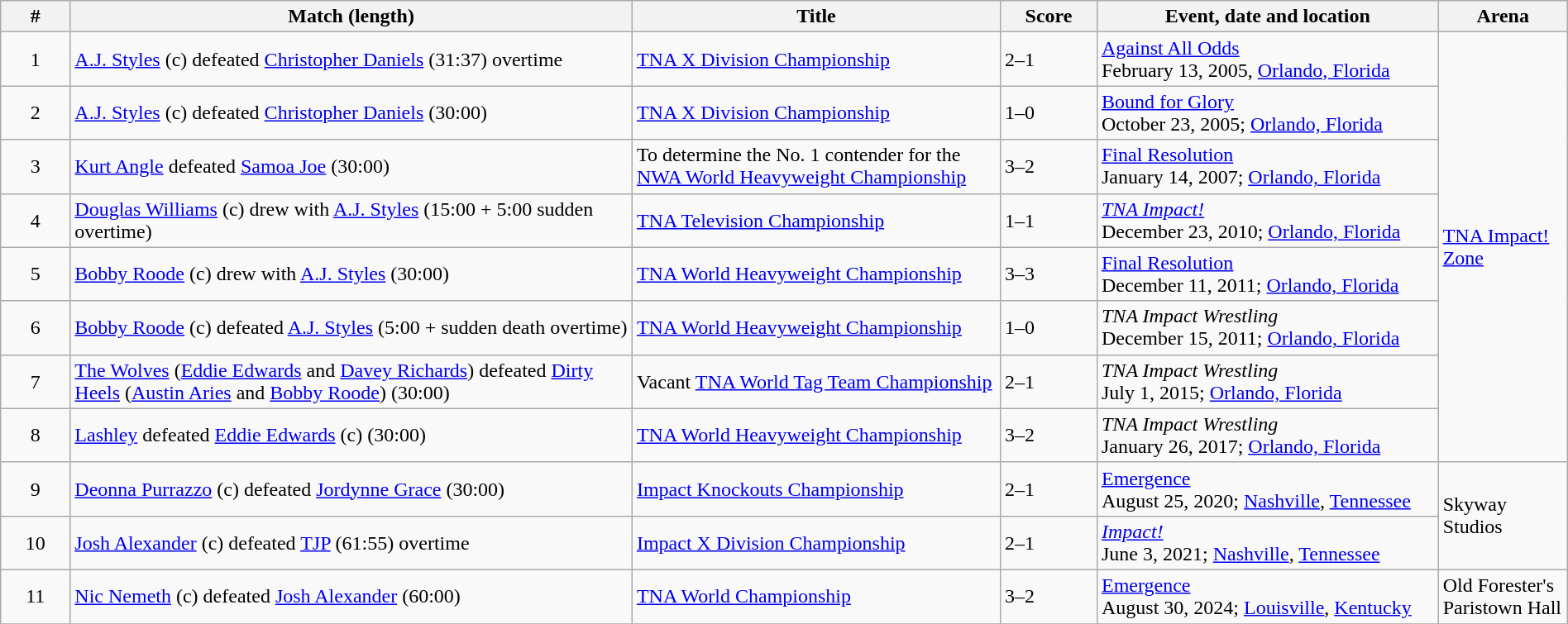<table class="wikitable" style="width:100%">
<tr>
<th width="1%">#</th>
<th width="10%">Match (length)</th>
<th width="6%">Title</th>
<th width="1%">Score</th>
<th width="6%">Event, date and location</th>
<th width="1%">Arena</th>
</tr>
<tr>
<td align=center>1</td>
<td><a href='#'>A.J. Styles</a> (c) defeated <a href='#'>Christopher Daniels</a> (31:37) overtime</td>
<td><a href='#'>TNA X Division Championship</a></td>
<td>2–1</td>
<td><a href='#'>Against All Odds</a><br>February 13, 2005, <a href='#'>Orlando, Florida</a></td>
<td rowspan=8><a href='#'>TNA Impact! Zone</a></td>
</tr>
<tr>
<td align=center>2</td>
<td><a href='#'>A.J. Styles</a> (c) defeated <a href='#'>Christopher Daniels</a> (30:00)</td>
<td><a href='#'>TNA X Division Championship</a></td>
<td>1–0</td>
<td><a href='#'>Bound for Glory</a><br>October 23, 2005; <a href='#'>Orlando, Florida</a></td>
</tr>
<tr>
<td align=center>3</td>
<td><a href='#'>Kurt Angle</a> defeated <a href='#'>Samoa Joe</a> (30:00)</td>
<td>To determine the No. 1 contender for the<br><a href='#'>NWA World Heavyweight Championship</a></td>
<td>3–2</td>
<td><a href='#'>Final Resolution</a><br>January 14, 2007; <a href='#'>Orlando, Florida</a></td>
</tr>
<tr>
<td align=center>4</td>
<td><a href='#'>Douglas Williams</a> (c) drew with <a href='#'>A.J. Styles</a> (15:00 + 5:00 sudden overtime)</td>
<td><a href='#'>TNA Television Championship</a></td>
<td>1–1</td>
<td><em><a href='#'>TNA Impact!</a></em><br>December 23, 2010; <a href='#'>Orlando, Florida</a></td>
</tr>
<tr>
<td align=center>5</td>
<td><a href='#'>Bobby Roode</a> (c) drew with <a href='#'>A.J. Styles</a> (30:00)</td>
<td><a href='#'>TNA World Heavyweight Championship</a></td>
<td>3–3</td>
<td><a href='#'>Final Resolution</a><br>December 11, 2011; <a href='#'>Orlando, Florida</a></td>
</tr>
<tr>
<td align=center>6</td>
<td><a href='#'>Bobby Roode</a> (c) defeated <a href='#'>A.J. Styles</a> (5:00 + sudden death overtime)</td>
<td><a href='#'>TNA World Heavyweight Championship</a></td>
<td>1–0</td>
<td><em>TNA Impact Wrestling</em><br>December 15, 2011; <a href='#'>Orlando, Florida</a></td>
</tr>
<tr>
<td align=center>7</td>
<td><a href='#'>The Wolves</a> (<a href='#'>Eddie Edwards</a> and <a href='#'>Davey Richards</a>) defeated <a href='#'>Dirty Heels</a> (<a href='#'>Austin Aries</a> and <a href='#'>Bobby Roode</a>) (30:00)</td>
<td>Vacant <a href='#'>TNA World Tag Team Championship</a></td>
<td>2–1</td>
<td><em>TNA Impact Wrestling</em><br>July 1, 2015; <a href='#'>Orlando, Florida</a></td>
</tr>
<tr>
<td align=center>8</td>
<td><a href='#'>Lashley</a> defeated <a href='#'>Eddie Edwards</a> (c) (30:00)</td>
<td><a href='#'>TNA World Heavyweight Championship</a></td>
<td>3–2</td>
<td><em>TNA Impact Wrestling</em><br>January 26, 2017; <a href='#'>Orlando, Florida</a></td>
</tr>
<tr>
<td align=center>9</td>
<td><a href='#'>Deonna Purrazzo</a> (c) defeated <a href='#'>Jordynne Grace</a> (30:00)</td>
<td><a href='#'>Impact Knockouts Championship</a></td>
<td>2–1</td>
<td><a href='#'>Emergence</a><br>August 25, 2020; <a href='#'>Nashville</a>, <a href='#'>Tennessee</a></td>
<td rowspan=2>Skyway Studios</td>
</tr>
<tr>
<td align=center>10</td>
<td><a href='#'>Josh Alexander</a> (c) defeated <a href='#'>TJP</a> (61:55) overtime</td>
<td><a href='#'>Impact X Division Championship</a></td>
<td>2–1</td>
<td><em><a href='#'>Impact!</a></em><br>June 3, 2021; <a href='#'>Nashville</a>, <a href='#'>Tennessee</a></td>
</tr>
<tr>
<td align=center>11</td>
<td><a href='#'>Nic Nemeth</a> (c) defeated <a href='#'>Josh Alexander</a> (60:00)</td>
<td><a href='#'>TNA World Championship</a></td>
<td>3–2</td>
<td><a href='#'>Emergence</a><br>August 30, 2024; <a href='#'>Louisville</a>, <a href='#'>Kentucky</a></td>
<td>Old Forester's Paristown Hall</td>
</tr>
<tr>
</tr>
</table>
